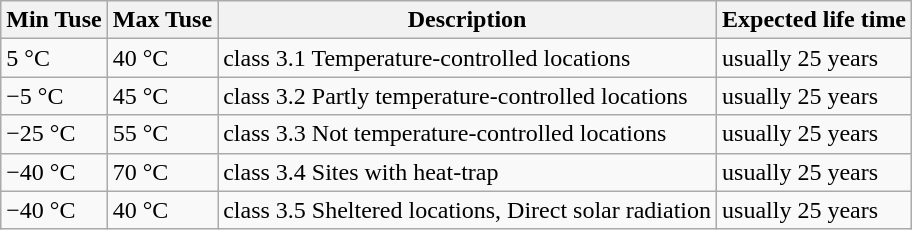<table class="wikitable">
<tr>
<th>Min Tuse</th>
<th>Max Tuse</th>
<th>Description</th>
<th>Expected life time</th>
</tr>
<tr>
<td>5 °C</td>
<td>40 °C</td>
<td>class 3.1 Temperature-controlled locations</td>
<td>usually 25 years</td>
</tr>
<tr>
<td>−5 °C</td>
<td>45 °C</td>
<td>class 3.2 Partly temperature-controlled locations</td>
<td>usually 25 years</td>
</tr>
<tr>
<td>−25 °C</td>
<td>55 °C</td>
<td>class 3.3 Not temperature-controlled locations</td>
<td>usually 25 years</td>
</tr>
<tr>
<td>−40 °C</td>
<td>70 °C</td>
<td>class 3.4 Sites with heat-trap</td>
<td>usually 25 years</td>
</tr>
<tr>
<td>−40 °C</td>
<td>40 °C</td>
<td>class 3.5 Sheltered locations, Direct solar radiation</td>
<td>usually 25 years</td>
</tr>
</table>
